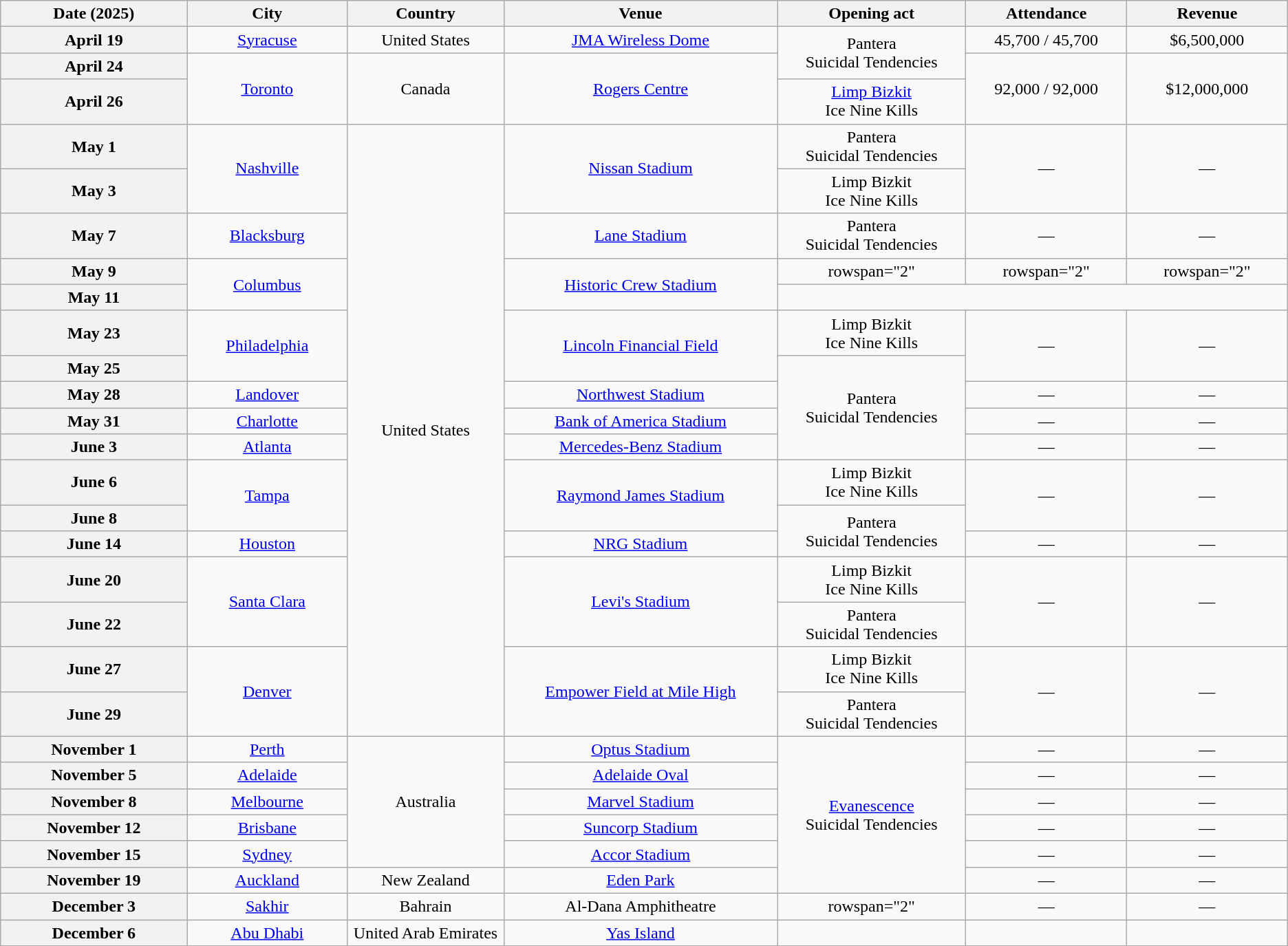<table class="wikitable plainrowheaders" style="text-align:center;">
<tr>
<th scope="col" style="width:12em;">Date (2025)</th>
<th scope="col" style="width:10em;">City</th>
<th scope="col" style="width:10em;">Country</th>
<th scope="col" style="width:18em;">Venue</th>
<th scope="col" style="width:12em;">Opening act</th>
<th scope="col" style="width:10em;">Attendance</th>
<th scope="col" style="width:10em;">Revenue</th>
</tr>
<tr>
<th scope="row" style="text-align:center;">April 19</th>
<td><a href='#'>Syracuse</a></td>
<td>United States</td>
<td><a href='#'>JMA Wireless Dome</a></td>
<td rowspan="2">Pantera<br>Suicidal Tendencies</td>
<td>45,700 / 45,700</td>
<td>$6,500,000</td>
</tr>
<tr>
<th scope="row" style="text-align:center;">April 24</th>
<td rowspan="2"><a href='#'>Toronto</a></td>
<td rowspan="2">Canada</td>
<td rowspan="2"><a href='#'>Rogers Centre</a></td>
<td rowspan="2">92,000 / 92,000</td>
<td rowspan="2">$12,000,000</td>
</tr>
<tr>
<th scope="row" style="text-align:center;">April 26</th>
<td><a href='#'>Limp Bizkit</a><br>Ice Nine Kills</td>
</tr>
<tr>
<th scope="row" style="text-align:center;">May 1</th>
<td rowspan="2"><a href='#'>Nashville</a></td>
<td rowspan="17">United States</td>
<td rowspan="2"><a href='#'>Nissan Stadium</a></td>
<td>Pantera<br>Suicidal Tendencies</td>
<td rowspan="2">—</td>
<td rowspan="2">—</td>
</tr>
<tr>
<th scope="row" style="text-align:center;">May 3</th>
<td>Limp Bizkit<br>Ice Nine Kills</td>
</tr>
<tr>
<th scope="row" style="text-align:center;">May 7</th>
<td><a href='#'>Blacksburg</a></td>
<td><a href='#'>Lane Stadium</a></td>
<td>Pantera<br>Suicidal Tendencies</td>
<td>—</td>
<td>—</td>
</tr>
<tr>
<th scope="row" style="text-align:center;">May 9</th>
<td rowspan="2"><a href='#'>Columbus</a></td>
<td rowspan="2"><a href='#'>Historic Crew Stadium</a></td>
<td>rowspan="2" </td>
<td>rowspan="2" </td>
<td>rowspan="2" </td>
</tr>
<tr>
<th scope="row" style="text-align:center;">May 11</th>
</tr>
<tr>
<th scope="row" style="text-align:center;">May 23</th>
<td rowspan="2"><a href='#'>Philadelphia</a></td>
<td rowspan="2"><a href='#'>Lincoln Financial Field</a></td>
<td>Limp Bizkit<br>Ice Nine Kills</td>
<td rowspan="2">—</td>
<td rowspan="2">—</td>
</tr>
<tr>
<th scope="row" style="text-align:center;">May 25</th>
<td rowspan="4">Pantera<br>Suicidal Tendencies</td>
</tr>
<tr>
<th scope="row" style="text-align:center;">May 28</th>
<td><a href='#'>Landover</a></td>
<td><a href='#'>Northwest Stadium</a></td>
<td>—</td>
<td>—</td>
</tr>
<tr>
<th scope="row" style="text-align:center;">May 31</th>
<td><a href='#'>Charlotte</a></td>
<td><a href='#'>Bank of America Stadium</a></td>
<td>—</td>
<td>—</td>
</tr>
<tr>
<th scope="row" style="text-align:center;">June 3</th>
<td><a href='#'>Atlanta</a></td>
<td><a href='#'>Mercedes-Benz Stadium</a></td>
<td>—</td>
<td>—</td>
</tr>
<tr>
<th scope="row" style="text-align:center;">June 6</th>
<td rowspan="2"><a href='#'>Tampa</a></td>
<td rowspan="2"><a href='#'>Raymond James Stadium</a></td>
<td>Limp Bizkit<br>Ice Nine Kills</td>
<td rowspan="2">—</td>
<td rowspan="2">—</td>
</tr>
<tr>
<th scope="row" style="text-align:center;">June 8</th>
<td rowspan="2">Pantera<br>Suicidal Tendencies</td>
</tr>
<tr>
<th scope="row" style="text-align:center;">June 14</th>
<td><a href='#'>Houston</a></td>
<td><a href='#'>NRG Stadium</a></td>
<td>—</td>
<td>—</td>
</tr>
<tr>
<th scope="row" style="text-align:center;">June 20</th>
<td rowspan="2"><a href='#'>Santa Clara</a></td>
<td rowspan="2"><a href='#'>Levi's Stadium</a></td>
<td>Limp Bizkit<br>Ice Nine Kills</td>
<td rowspan="2">—</td>
<td rowspan="2">—</td>
</tr>
<tr>
<th scope="row" style="text-align:center;">June 22</th>
<td>Pantera<br>Suicidal Tendencies</td>
</tr>
<tr>
<th scope="row" style="text-align:center;">June 27</th>
<td rowspan="2"><a href='#'>Denver</a></td>
<td rowspan="2"><a href='#'>Empower Field at Mile High</a></td>
<td>Limp Bizkit<br>Ice Nine Kills</td>
<td rowspan="2">—</td>
<td rowspan="2">—</td>
</tr>
<tr>
<th scope="row" style="text-align:center;">June 29</th>
<td>Pantera<br>Suicidal Tendencies</td>
</tr>
<tr>
<th scope="row" style="text-align:center;">November 1</th>
<td><a href='#'>Perth</a></td>
<td rowspan="5">Australia</td>
<td><a href='#'>Optus Stadium</a></td>
<td rowspan="6"><a href='#'>Evanescence</a><br>Suicidal Tendencies</td>
<td>—</td>
<td>—</td>
</tr>
<tr>
<th scope="row" style="text-align:center;">November 5</th>
<td><a href='#'>Adelaide</a></td>
<td><a href='#'>Adelaide Oval</a></td>
<td>—</td>
<td>—</td>
</tr>
<tr>
<th scope="row" style="text-align:center;">November 8</th>
<td><a href='#'>Melbourne</a></td>
<td><a href='#'>Marvel Stadium</a></td>
<td>—</td>
<td>—</td>
</tr>
<tr>
<th scope="row" style="text-align:center;">November 12</th>
<td><a href='#'>Brisbane</a></td>
<td><a href='#'>Suncorp Stadium</a></td>
<td>—</td>
<td>—</td>
</tr>
<tr>
<th scope="row" style="text-align:center;">November 15</th>
<td><a href='#'>Sydney</a></td>
<td><a href='#'>Accor Stadium</a></td>
<td>—</td>
<td>—</td>
</tr>
<tr>
<th scope="row" style="text-align:center;">November 19</th>
<td><a href='#'>Auckland</a></td>
<td>New Zealand</td>
<td><a href='#'>Eden Park</a></td>
<td>—</td>
<td>—</td>
</tr>
<tr>
<th scope="row" style="text-align:center;">December 3</th>
<td><a href='#'>Sakhir</a></td>
<td>Bahrain</td>
<td>Al-Dana Amphitheatre</td>
<td>rowspan="2" </td>
<td>—</td>
<td>—</td>
</tr>
<tr>
<th scope="row" style="text-align:center;">December 6</th>
<td><a href='#'>Abu Dhabi</a></td>
<td>United Arab Emirates</td>
<td><a href='#'>Yas Island</a></td>
<td></td>
<td></td>
</tr>
<tr>
</tr>
</table>
